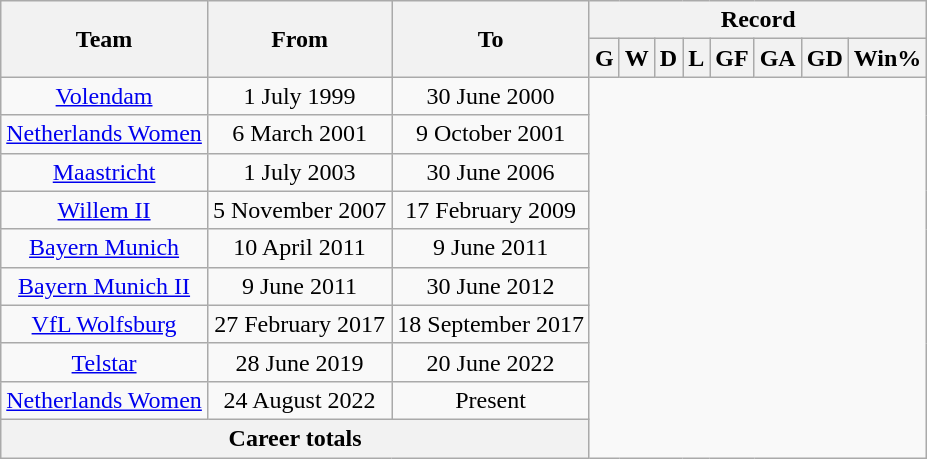<table class="wikitable" style="text-align: center">
<tr>
<th rowspan="2">Team</th>
<th rowspan="2">From</th>
<th rowspan="2">To</th>
<th colspan="8">Record</th>
</tr>
<tr>
<th>G</th>
<th>W</th>
<th>D</th>
<th>L</th>
<th>GF</th>
<th>GA</th>
<th>GD</th>
<th>Win%</th>
</tr>
<tr>
<td><a href='#'>Volendam</a></td>
<td>1 July 1999</td>
<td>30 June 2000<br></td>
</tr>
<tr>
<td><a href='#'>Netherlands Women</a></td>
<td>6 March 2001</td>
<td>9 October 2001<br></td>
</tr>
<tr>
<td><a href='#'>Maastricht</a></td>
<td>1 July 2003</td>
<td>30 June 2006<br></td>
</tr>
<tr>
<td><a href='#'>Willem II</a></td>
<td>5 November 2007</td>
<td>17 February 2009<br></td>
</tr>
<tr>
<td><a href='#'>Bayern Munich</a></td>
<td>10 April 2011</td>
<td>9 June 2011<br></td>
</tr>
<tr>
<td><a href='#'>Bayern Munich II</a></td>
<td>9 June 2011</td>
<td>30 June 2012<br></td>
</tr>
<tr>
<td><a href='#'>VfL Wolfsburg</a></td>
<td>27 February 2017</td>
<td>18 September 2017<br></td>
</tr>
<tr>
<td><a href='#'>Telstar</a></td>
<td>28 June 2019</td>
<td>20 June 2022<br></td>
</tr>
<tr>
<td><a href='#'>Netherlands Women</a></td>
<td>24 August 2022</td>
<td>Present<br></td>
</tr>
<tr>
<th colspan="3">Career totals<br></th>
</tr>
</table>
